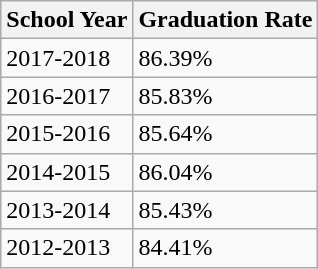<table class="wikitable">
<tr>
<th colspan="1">School Year</th>
<th colspan="1">Graduation Rate</th>
</tr>
<tr>
<td>2017-2018</td>
<td>86.39%</td>
</tr>
<tr>
<td>2016-2017</td>
<td>85.83%</td>
</tr>
<tr>
<td>2015-2016</td>
<td>85.64%</td>
</tr>
<tr>
<td>2014-2015</td>
<td>86.04%</td>
</tr>
<tr>
<td>2013-2014</td>
<td>85.43%</td>
</tr>
<tr>
<td>2012-2013</td>
<td>84.41%</td>
</tr>
</table>
